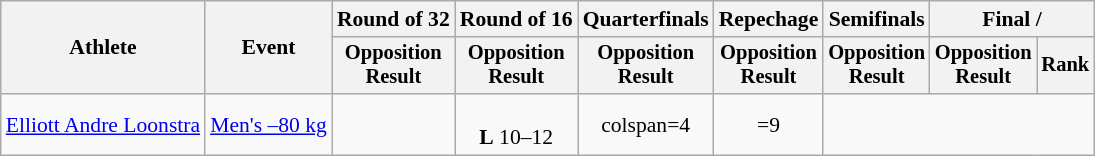<table class="wikitable" style="font-size:90%;">
<tr>
<th rowspan=2>Athlete</th>
<th rowspan=2>Event</th>
<th>Round of 32</th>
<th>Round of 16</th>
<th>Quarterfinals</th>
<th>Repechage</th>
<th>Semifinals</th>
<th colspan=2>Final / </th>
</tr>
<tr style="font-size:95%">
<th>Opposition<br>Result</th>
<th>Opposition<br>Result</th>
<th>Opposition<br>Result</th>
<th>Opposition<br>Result</th>
<th>Opposition<br>Result</th>
<th>Opposition<br>Result</th>
<th>Rank</th>
</tr>
<tr align=center>
<td align=left><a href='#'>Elliott Andre Loonstra</a></td>
<td align=left><a href='#'>Men's –80 kg</a></td>
<td></td>
<td><br><strong>L</strong> 10–12</td>
<td>colspan=4 </td>
<td>=9</td>
</tr>
</table>
